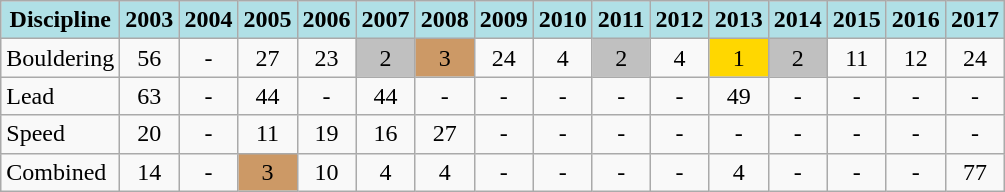<table class="wikitable" style="text-align: center;">
<tr>
<th style="background: #b0e0e6;">Discipline</th>
<th style="background: #b0e0e6;">2003</th>
<th style="background: #b0e0e6;">2004</th>
<th style="background: #b0e0e6;">2005</th>
<th style="background: #b0e0e6;">2006</th>
<th style="background: #b0e0e6;">2007</th>
<th style="background: #b0e0e6;">2008</th>
<th style="background: #b0e0e6;">2009</th>
<th style="background: #b0e0e6;">2010</th>
<th style="background: #b0e0e6;">2011</th>
<th style="background: #b0e0e6;">2012</th>
<th style="background: #b0e0e6;">2013</th>
<th style="background: #b0e0e6;">2014</th>
<th style="background: #b0e0e6;">2015</th>
<th style="background: #b0e0e6;">2016</th>
<th style="background: #b0e0e6;">2017</th>
</tr>
<tr>
<td align="left">Bouldering</td>
<td>56</td>
<td>-</td>
<td>27</td>
<td>23</td>
<td style="background: silver;">2</td>
<td style="background: #cc9966;">3</td>
<td>24</td>
<td>4</td>
<td style="background: silver;">2</td>
<td>4</td>
<td style="background: gold;">1</td>
<td style="background: silver;">2</td>
<td>11</td>
<td>12</td>
<td>24</td>
</tr>
<tr>
<td align="left">Lead</td>
<td>63</td>
<td>-</td>
<td>44</td>
<td>-</td>
<td>44</td>
<td>-</td>
<td>-</td>
<td>-</td>
<td>-</td>
<td>-</td>
<td>49</td>
<td>-</td>
<td>-</td>
<td>-</td>
<td>-</td>
</tr>
<tr>
<td align="left">Speed</td>
<td>20</td>
<td>-</td>
<td>11</td>
<td>19</td>
<td>16</td>
<td>27</td>
<td>-</td>
<td>-</td>
<td>-</td>
<td>-</td>
<td>-</td>
<td>-</td>
<td>-</td>
<td>-</td>
<td>-</td>
</tr>
<tr>
<td align="left">Combined</td>
<td>14</td>
<td>-</td>
<td style="background: #cc9966;">3</td>
<td>10</td>
<td>4</td>
<td>4</td>
<td>-</td>
<td>-</td>
<td>-</td>
<td>-</td>
<td>4</td>
<td>-</td>
<td>-</td>
<td>-</td>
<td>77</td>
</tr>
</table>
